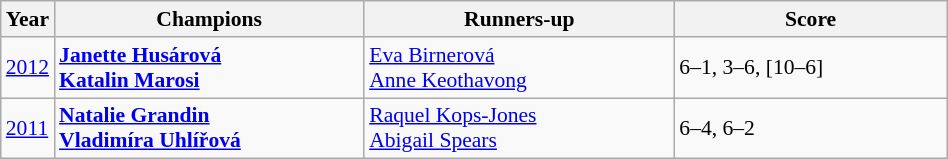<table class="wikitable" style="font-size:90%">
<tr>
<th>Year</th>
<th width="200">Champions</th>
<th width="200">Runners-up</th>
<th width="175">Score</th>
</tr>
<tr>
<td><a href='#'>2012</a></td>
<td> <strong><a href='#'>Janette Husárová</a></strong><br> <strong><a href='#'>Katalin Marosi</a></strong></td>
<td> <a href='#'>Eva Birnerová</a> <br> <a href='#'>Anne Keothavong</a></td>
<td>6–1, 3–6, [10–6]</td>
</tr>
<tr>
<td><a href='#'>2011</a></td>
<td> <strong><a href='#'>Natalie Grandin</a></strong><br> <strong><a href='#'>Vladimíra Uhlířová</a></strong></td>
<td> <a href='#'>Raquel Kops-Jones</a> <br> <a href='#'>Abigail Spears</a></td>
<td>6–4, 6–2</td>
</tr>
</table>
